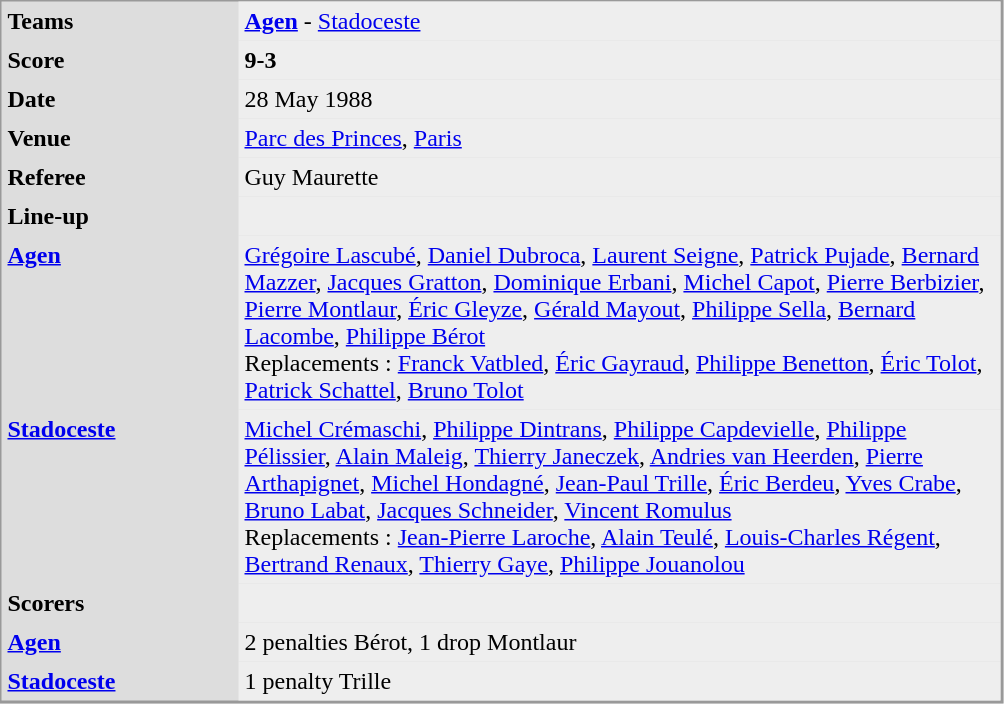<table align="left" cellpadding="4" cellspacing="0"  style="margin: 0 0 0 0; border: 1px solid #999; border-right-width: 2px; border-bottom-width: 2px; background-color: #DDDDDD">
<tr>
<td width="150" valign="top"><strong>Teams</strong></td>
<td width="500" bgcolor=#EEEEEE><strong><a href='#'>Agen</a> </strong> - <a href='#'>Stadoceste</a></td>
</tr>
<tr>
<td valign="top"><strong>Score</strong></td>
<td bgcolor=#EEEEEE><strong>9-3</strong></td>
</tr>
<tr>
<td valign="top"><strong>Date</strong></td>
<td bgcolor=#EEEEEE>28 May 1988</td>
</tr>
<tr>
<td valign="top"><strong>Venue</strong></td>
<td bgcolor=#EEEEEE><a href='#'>Parc des Princes</a>, <a href='#'>Paris</a></td>
</tr>
<tr>
<td valign="top"><strong>Referee</strong></td>
<td bgcolor=#EEEEEE>Guy Maurette</td>
</tr>
<tr>
<td valign="top"><strong>Line-up</strong></td>
<td bgcolor=#EEEEEE></td>
</tr>
<tr>
<td valign="top"><strong><a href='#'>Agen</a> </strong></td>
<td bgcolor=#EEEEEE><a href='#'>Grégoire Lascubé</a>, <a href='#'>Daniel Dubroca</a>, <a href='#'>Laurent Seigne</a>, <a href='#'>Patrick Pujade</a>, <a href='#'>Bernard Mazzer</a>, <a href='#'>Jacques Gratton</a>, <a href='#'>Dominique Erbani</a>, <a href='#'>Michel Capot</a>, <a href='#'>Pierre Berbizier</a>, <a href='#'>Pierre Montlaur</a>, <a href='#'>Éric Gleyze</a>, <a href='#'>Gérald Mayout</a>, <a href='#'>Philippe Sella</a>, <a href='#'>Bernard Lacombe</a>, <a href='#'>Philippe Bérot</a><br>Replacements : <a href='#'>Franck Vatbled</a>, <a href='#'>Éric Gayraud</a>, <a href='#'>Philippe Benetton</a>, <a href='#'>Éric Tolot</a>, <a href='#'>Patrick Schattel</a>, <a href='#'>Bruno Tolot</a></td>
</tr>
<tr>
<td valign="top"><strong><a href='#'>Stadoceste</a></strong></td>
<td bgcolor=#EEEEEE><a href='#'>Michel Crémaschi</a>, <a href='#'>Philippe Dintrans</a>, <a href='#'>Philippe Capdevielle</a>, <a href='#'>Philippe Pélissier</a>, <a href='#'>Alain Maleig</a>, <a href='#'>Thierry Janeczek</a>, <a href='#'>Andries van Heerden</a>, <a href='#'>Pierre Arthapignet</a>, <a href='#'>Michel Hondagné</a>, <a href='#'>Jean-Paul Trille</a>, <a href='#'>Éric Berdeu</a>, <a href='#'>Yves Crabe</a>, <a href='#'>Bruno Labat</a>, <a href='#'>Jacques Schneider</a>, <a href='#'>Vincent Romulus</a> <br>Replacements : <a href='#'>Jean-Pierre Laroche</a>, <a href='#'>Alain Teulé</a>, <a href='#'>Louis-Charles Régent</a>, <a href='#'>Bertrand Renaux</a>, <a href='#'>Thierry Gaye</a>, <a href='#'>Philippe Jouanolou</a></td>
</tr>
<tr>
<td valign="top"><strong>Scorers</strong></td>
<td bgcolor=#EEEEEE></td>
</tr>
<tr>
<td valign="top"><strong><a href='#'>Agen</a></strong></td>
<td bgcolor=#EEEEEE>2 penalties  Bérot, 1 drop Montlaur</td>
</tr>
<tr>
<td valign="top"><strong><a href='#'>Stadoceste</a></strong></td>
<td bgcolor=#EEEEEE>1 penalty Trille</td>
</tr>
</table>
